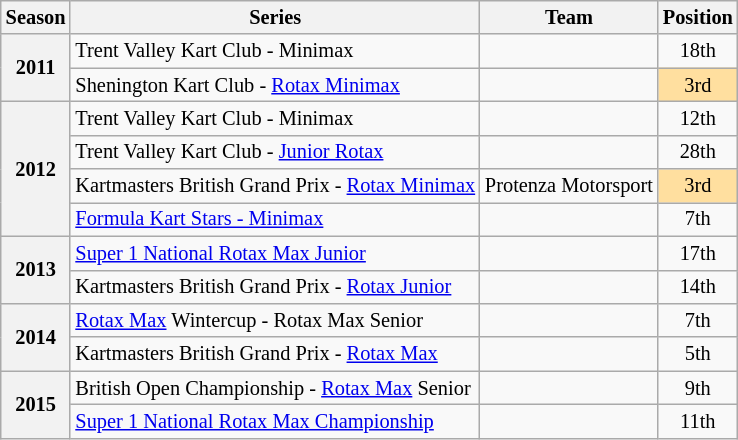<table class="wikitable" style="font-size: 85%; text-align:center">
<tr>
<th>Season</th>
<th>Series</th>
<th>Team</th>
<th>Position</th>
</tr>
<tr>
<th rowspan="2">2011</th>
<td align="left">Trent Valley Kart Club - Minimax</td>
<td align="left"></td>
<td>18th</td>
</tr>
<tr>
<td align="left">Shenington Kart Club - <a href='#'>Rotax Minimax</a></td>
<td align="left"></td>
<td style="background:#FFDF9F;">3rd</td>
</tr>
<tr>
<th rowspan="4">2012</th>
<td align="left">Trent Valley Kart Club - Minimax</td>
<td align="left"></td>
<td>12th</td>
</tr>
<tr>
<td align="left">Trent Valley Kart Club - <a href='#'>Junior Rotax</a></td>
<td align="left"></td>
<td>28th</td>
</tr>
<tr>
<td align="left">Kartmasters British Grand Prix - <a href='#'>Rotax Minimax</a></td>
<td align="left">Protenza Motorsport</td>
<td style="background:#FFDF9F;">3rd</td>
</tr>
<tr>
<td align="left"><a href='#'>Formula Kart Stars - Minimax</a></td>
<td align="left"></td>
<td>7th</td>
</tr>
<tr>
<th rowspan="2">2013</th>
<td align="left"><a href='#'>Super 1 National Rotax Max Junior</a></td>
<td align="left"></td>
<td>17th</td>
</tr>
<tr>
<td align="left">Kartmasters British Grand Prix - <a href='#'>Rotax Junior</a></td>
<td align="left"></td>
<td>14th</td>
</tr>
<tr>
<th rowspan="2">2014</th>
<td align="left"><a href='#'>Rotax Max</a> Wintercup - Rotax Max Senior</td>
<td align="left"></td>
<td>7th</td>
</tr>
<tr>
<td align="left">Kartmasters British Grand Prix - <a href='#'>Rotax Max</a></td>
<td align="left"></td>
<td>5th</td>
</tr>
<tr>
<th rowspan="2">2015</th>
<td align="left">British Open Championship - <a href='#'>Rotax Max</a> Senior</td>
<td align="left"></td>
<td>9th</td>
</tr>
<tr>
<td align="left"><a href='#'>Super 1 National Rotax Max Championship</a></td>
<td align="left"></td>
<td>11th</td>
</tr>
</table>
